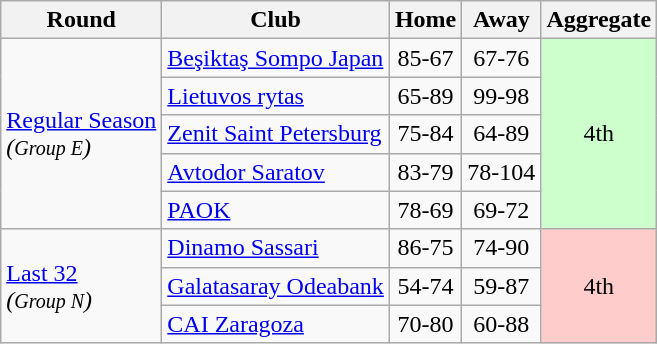<table class="wikitable">
<tr>
<th>Round</th>
<th>Club</th>
<th>Home</th>
<th>Away</th>
<th>Aggregate</th>
</tr>
<tr>
<td rowspan="5"><a href='#'>Regular Season</a><br><em>(<small>Group E</small>)</em></td>
<td> <a href='#'>Beşiktaş Sompo Japan</a></td>
<td style="text-align:center;">85-67</td>
<td style="text-align:center;">67-76</td>
<td rowspan="5" style="text-align:center;" bgcolor="#ccffcc">4th</td>
</tr>
<tr>
<td> <a href='#'>Lietuvos rytas</a></td>
<td style="text-align:center;">65-89</td>
<td style="text-align:center;">99-98</td>
</tr>
<tr>
<td> <a href='#'>Zenit Saint Petersburg</a></td>
<td style="text-align:center;">75-84</td>
<td style="text-align:center;">64-89</td>
</tr>
<tr>
<td> <a href='#'>Avtodor Saratov</a></td>
<td style="text-align:center;">83-79</td>
<td style="text-align:center;">78-104</td>
</tr>
<tr>
<td> <a href='#'>PAOK</a></td>
<td style="text-align:center;">78-69</td>
<td style="text-align:center;">69-72</td>
</tr>
<tr>
<td rowspan="3"><a href='#'>Last 32</a><br><em>(<small>Group N</small>)</em></td>
<td> <a href='#'>Dinamo Sassari</a></td>
<td style="text-align:center;">86-75</td>
<td style="text-align:center;">74-90</td>
<td rowspan="3" style="text-align:center;" bgcolor="#ffcccc">4th</td>
</tr>
<tr>
<td> <a href='#'>Galatasaray Odeabank</a></td>
<td style="text-align:center;">54-74</td>
<td style="text-align:center;">59-87</td>
</tr>
<tr>
<td> <a href='#'>CAI Zaragoza</a></td>
<td style="text-align:center;">70-80</td>
<td style="text-align:center;">60-88</td>
</tr>
</table>
